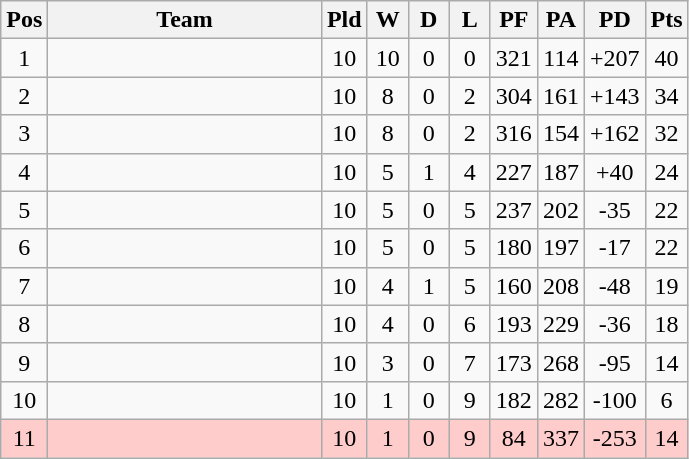<table class="wikitable" style="text-align:center">
<tr>
<th width=20 abbr="Position">Pos</th>
<th width=175>Team</th>
<th width=20 abbr="Played">Pld</th>
<th width=20 abbr="Won">W</th>
<th width=20 abbr="Drawn">D</th>
<th width=20 abbr="Lost">L</th>
<th width=20 abbr="Points for">PF</th>
<th width=20 abbr="Points against">PA</th>
<th width=25 abbr="Points difference">PD</th>
<th width=20 abbr="Points">Pts</th>
</tr>
<tr>
<td>1</td>
<td style="text-align:left"></td>
<td>10</td>
<td>10</td>
<td>0</td>
<td>0</td>
<td>321</td>
<td>114</td>
<td>+207</td>
<td>40</td>
</tr>
<tr>
<td>2</td>
<td style="text-align:left"></td>
<td>10</td>
<td>8</td>
<td>0</td>
<td>2</td>
<td>304</td>
<td>161</td>
<td>+143</td>
<td>34</td>
</tr>
<tr>
<td>3</td>
<td style="text-align:left"></td>
<td>10</td>
<td>8</td>
<td>0</td>
<td>2</td>
<td>316</td>
<td>154</td>
<td>+162</td>
<td>32</td>
</tr>
<tr>
<td>4</td>
<td style="text-align:left"></td>
<td>10</td>
<td>5</td>
<td>1</td>
<td>4</td>
<td>227</td>
<td>187</td>
<td>+40</td>
<td>24</td>
</tr>
<tr>
<td>5</td>
<td style="text-align:left"></td>
<td>10</td>
<td>5</td>
<td>0</td>
<td>5</td>
<td>237</td>
<td>202</td>
<td>-35</td>
<td>22</td>
</tr>
<tr>
<td>6</td>
<td style="text-align:left"></td>
<td>10</td>
<td>5</td>
<td>0</td>
<td>5</td>
<td>180</td>
<td>197</td>
<td>-17</td>
<td>22</td>
</tr>
<tr>
<td>7</td>
<td style="text-align:left"></td>
<td>10</td>
<td>4</td>
<td>1</td>
<td>5</td>
<td>160</td>
<td>208</td>
<td>-48</td>
<td>19</td>
</tr>
<tr>
<td>8</td>
<td style="text-align:left"></td>
<td>10</td>
<td>4</td>
<td>0</td>
<td>6</td>
<td>193</td>
<td>229</td>
<td>-36</td>
<td>18</td>
</tr>
<tr>
<td>9</td>
<td style="text-align:left"></td>
<td>10</td>
<td>3</td>
<td>0</td>
<td>7</td>
<td>173</td>
<td>268</td>
<td>-95</td>
<td>14</td>
</tr>
<tr>
<td>10</td>
<td style="text-align:left"></td>
<td>10</td>
<td>1</td>
<td>0</td>
<td>9</td>
<td>182</td>
<td>282</td>
<td>-100</td>
<td>6</td>
</tr>
<tr style="background:#ffcccc">
<td>11</td>
<td style="text-align:left"></td>
<td>10</td>
<td>1</td>
<td>0</td>
<td>9</td>
<td>84</td>
<td>337</td>
<td>-253</td>
<td>14</td>
</tr>
</table>
